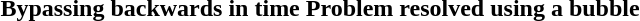<table align=center style="text-align:center">
<tr>
<td><strong>Bypassing backwards in time</strong></td>
<td><strong>Problem resolved using a bubble</strong></td>
</tr>
<tr>
<td></td>
<td></td>
</tr>
</table>
